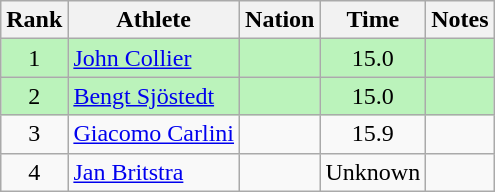<table class="wikitable sortable" style="text-align:center">
<tr>
<th>Rank</th>
<th>Athlete</th>
<th>Nation</th>
<th>Time</th>
<th>Notes</th>
</tr>
<tr bgcolor=bbf3bb>
<td>1</td>
<td align=left><a href='#'>John Collier</a></td>
<td align=left></td>
<td>15.0</td>
<td></td>
</tr>
<tr bgcolor=bbf3bb>
<td>2</td>
<td align=left><a href='#'>Bengt Sjöstedt</a></td>
<td align=left></td>
<td>15.0</td>
<td></td>
</tr>
<tr>
<td>3</td>
<td align=left><a href='#'>Giacomo Carlini</a></td>
<td align=left></td>
<td>15.9</td>
<td></td>
</tr>
<tr>
<td>4</td>
<td align=left><a href='#'>Jan Britstra</a></td>
<td align=left></td>
<td>Unknown</td>
<td></td>
</tr>
</table>
